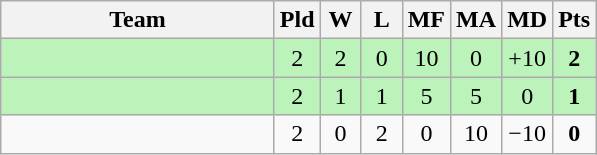<table class="wikitable" style="text-align:center">
<tr>
<th width="175">Team</th>
<th width="20">Pld</th>
<th width="20">W</th>
<th width="20">L</th>
<th width="20">MF</th>
<th width="20">MA</th>
<th width="20">MD</th>
<th width="20">Pts</th>
</tr>
<tr bgcolor="bbf3bb">
<td align="left"></td>
<td>2</td>
<td>2</td>
<td>0</td>
<td>10</td>
<td>0</td>
<td>+10</td>
<td><strong>2</strong></td>
</tr>
<tr bgcolor="bbf3bb">
<td align="left"></td>
<td>2</td>
<td>1</td>
<td>1</td>
<td>5</td>
<td>5</td>
<td>0</td>
<td><strong>1</strong></td>
</tr>
<tr>
<td align="left"></td>
<td>2</td>
<td>0</td>
<td>2</td>
<td>0</td>
<td>10</td>
<td>−10</td>
<td><strong>0</strong></td>
</tr>
</table>
